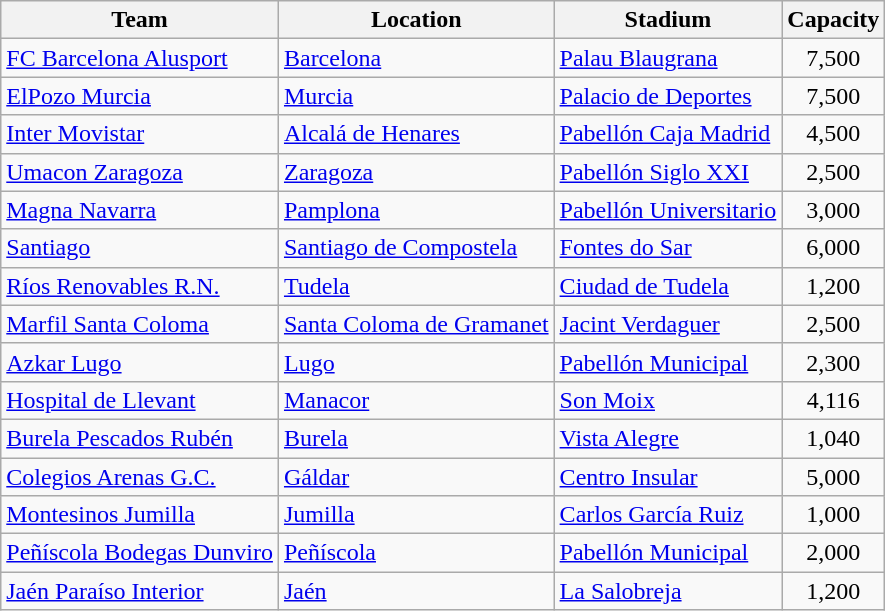<table class="wikitable sortable">
<tr>
<th>Team</th>
<th>Location</th>
<th>Stadium</th>
<th>Capacity</th>
</tr>
<tr>
<td><a href='#'>FC Barcelona Alusport</a></td>
<td><a href='#'>Barcelona</a></td>
<td><a href='#'>Palau Blaugrana</a></td>
<td align=center>7,500</td>
</tr>
<tr>
<td><a href='#'>ElPozo Murcia</a></td>
<td><a href='#'>Murcia</a></td>
<td><a href='#'>Palacio de Deportes</a></td>
<td align=center>7,500</td>
</tr>
<tr>
<td><a href='#'>Inter Movistar</a></td>
<td><a href='#'>Alcalá de Henares</a></td>
<td><a href='#'>Pabellón Caja Madrid</a></td>
<td align=center>4,500</td>
</tr>
<tr>
<td><a href='#'>Umacon Zaragoza</a></td>
<td><a href='#'>Zaragoza</a></td>
<td><a href='#'>Pabellón Siglo XXI</a></td>
<td align=center>2,500</td>
</tr>
<tr>
<td><a href='#'>Magna Navarra</a></td>
<td><a href='#'>Pamplona</a></td>
<td><a href='#'>Pabellón Universitario</a></td>
<td align=center>3,000</td>
</tr>
<tr>
<td><a href='#'>Santiago</a></td>
<td><a href='#'>Santiago de Compostela</a></td>
<td><a href='#'>Fontes do Sar</a></td>
<td align=center>6,000</td>
</tr>
<tr>
<td><a href='#'>Ríos Renovables R.N.</a></td>
<td><a href='#'>Tudela</a></td>
<td><a href='#'>Ciudad de Tudela</a></td>
<td align=center>1,200</td>
</tr>
<tr>
<td><a href='#'>Marfil Santa Coloma</a></td>
<td><a href='#'>Santa Coloma de Gramanet</a></td>
<td><a href='#'>Jacint Verdaguer</a></td>
<td align=center>2,500</td>
</tr>
<tr>
<td><a href='#'>Azkar Lugo</a></td>
<td><a href='#'>Lugo</a></td>
<td><a href='#'>Pabellón Municipal</a></td>
<td align=center>2,300</td>
</tr>
<tr>
<td><a href='#'>Hospital de Llevant</a></td>
<td><a href='#'>Manacor</a></td>
<td><a href='#'>Son Moix</a></td>
<td align=center>4,116</td>
</tr>
<tr>
<td><a href='#'>Burela Pescados Rubén</a></td>
<td><a href='#'>Burela</a></td>
<td><a href='#'>Vista Alegre</a></td>
<td align=center>1,040</td>
</tr>
<tr>
<td><a href='#'>Colegios Arenas G.C.</a></td>
<td><a href='#'>Gáldar</a></td>
<td><a href='#'>Centro Insular</a></td>
<td align=center>5,000</td>
</tr>
<tr>
<td><a href='#'>Montesinos Jumilla</a></td>
<td><a href='#'>Jumilla</a></td>
<td><a href='#'>Carlos García Ruiz</a></td>
<td align=center>1,000</td>
</tr>
<tr>
<td><a href='#'>Peñíscola Bodegas Dunviro</a></td>
<td><a href='#'>Peñíscola</a></td>
<td><a href='#'>Pabellón Municipal</a></td>
<td align=center>2,000</td>
</tr>
<tr>
<td><a href='#'>Jaén Paraíso Interior</a></td>
<td><a href='#'>Jaén</a></td>
<td><a href='#'>La Salobreja</a></td>
<td align=center>1,200</td>
</tr>
</table>
